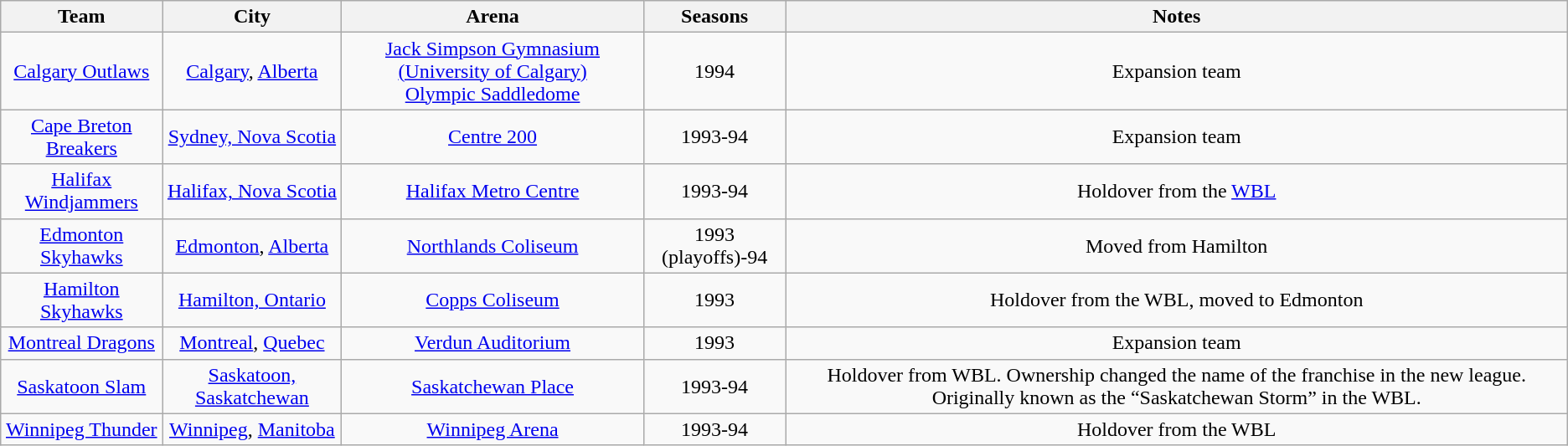<table class="wikitable" style="text-align:center">
<tr>
<th>Team</th>
<th>City</th>
<th>Arena</th>
<th>Seasons</th>
<th>Notes</th>
</tr>
<tr>
<td><a href='#'>Calgary Outlaws</a></td>
<td><a href='#'>Calgary</a>, <a href='#'>Alberta</a></td>
<td><a href='#'>Jack Simpson Gymnasium (University of Calgary)</a><br><a href='#'>Olympic Saddledome</a></td>
<td>1994</td>
<td>Expansion team</td>
</tr>
<tr>
<td><a href='#'>Cape Breton Breakers</a></td>
<td><a href='#'>Sydney, Nova Scotia</a></td>
<td><a href='#'>Centre 200</a></td>
<td>1993-94</td>
<td>Expansion team</td>
</tr>
<tr>
<td><a href='#'>Halifax Windjammers</a></td>
<td><a href='#'>Halifax, Nova Scotia</a></td>
<td><a href='#'>Halifax Metro Centre</a></td>
<td>1993-94</td>
<td>Holdover from the <a href='#'>WBL</a></td>
</tr>
<tr>
<td><a href='#'>Edmonton Skyhawks</a></td>
<td><a href='#'>Edmonton</a>, <a href='#'>Alberta</a></td>
<td><a href='#'>Northlands Coliseum</a></td>
<td>1993 (playoffs)-94</td>
<td>Moved from Hamilton</td>
</tr>
<tr>
<td><a href='#'>Hamilton Skyhawks</a></td>
<td><a href='#'>Hamilton, Ontario</a></td>
<td><a href='#'>Copps Coliseum</a></td>
<td>1993</td>
<td>Holdover from the WBL, moved to Edmonton</td>
</tr>
<tr>
<td><a href='#'>Montreal Dragons</a></td>
<td><a href='#'>Montreal</a>, <a href='#'>Quebec</a></td>
<td><a href='#'>Verdun Auditorium</a></td>
<td>1993</td>
<td>Expansion team</td>
</tr>
<tr>
<td><a href='#'>Saskatoon Slam</a></td>
<td><a href='#'>Saskatoon, Saskatchewan</a></td>
<td><a href='#'>Saskatchewan Place</a></td>
<td>1993-94</td>
<td>Holdover from WBL. Ownership changed the name of the franchise in the new league. Originally known as the “Saskatchewan Storm” in the WBL.</td>
</tr>
<tr>
<td><a href='#'>Winnipeg Thunder</a></td>
<td><a href='#'>Winnipeg</a>, <a href='#'>Manitoba</a></td>
<td><a href='#'>Winnipeg Arena</a></td>
<td>1993-94</td>
<td>Holdover from the WBL</td>
</tr>
</table>
